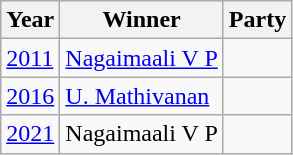<table class="wikitable sortable">
<tr>
<th>Year</th>
<th>Winner</th>
<th colspan="2">Party</th>
</tr>
<tr>
<td><a href='#'>2011</a></td>
<td><a href='#'>Nagaimaali V P</a></td>
<td></td>
</tr>
<tr>
<td><a href='#'>2016</a></td>
<td><a href='#'>U. Mathivanan</a></td>
<td></td>
</tr>
<tr>
<td><a href='#'>2021</a></td>
<td>Nagaimaali V P</td>
<td></td>
</tr>
</table>
